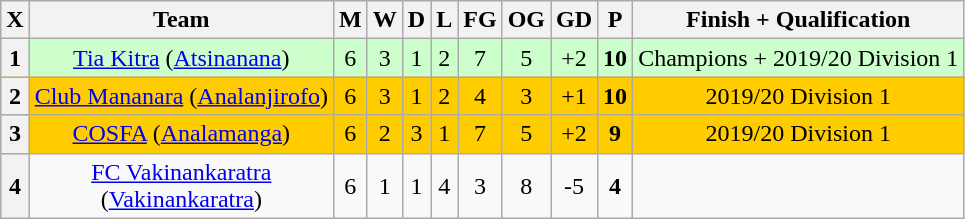<table class="wikitable sortable">
<tr>
<th>X</th>
<th>Team</th>
<th>M</th>
<th>W</th>
<th>D</th>
<th>L</th>
<th>FG</th>
<th>OG</th>
<th>GD</th>
<th>P</th>
<th>Finish + Qualification</th>
</tr>
<tr bgcolor="#ccffcc" style="text-align: center;">
<th>1</th>
<td><a href='#'>Tia Kitra</a> (<a href='#'>Atsinanana</a>)</td>
<td>6</td>
<td>3</td>
<td>1</td>
<td>2</td>
<td>7</td>
<td>5</td>
<td>+2</td>
<td><strong>10</strong></td>
<td>Champions + 2019/20 Division 1</td>
</tr>
<tr bgcolor=#ffcc00 style="text-align: center;">
<th>2</th>
<td><a href='#'>Club Mananara</a> (<a href='#'>Analanjirofo</a>)</td>
<td>6</td>
<td>3</td>
<td>1</td>
<td>2</td>
<td>4</td>
<td>3</td>
<td>+1</td>
<td><strong>10</strong></td>
<td>2019/20 Division 1</td>
</tr>
<tr bgcolor=#ffcc00 style="text-align: center;">
<th>3</th>
<td><a href='#'>COSFA</a> (<a href='#'>Analamanga</a>)</td>
<td>6</td>
<td>2</td>
<td>3</td>
<td>1</td>
<td>7</td>
<td>5</td>
<td>+2</td>
<td><strong>9</strong></td>
<td>2019/20 Division 1</td>
</tr>
<tr style="text-align: center;">
<th>4</th>
<td><a href='#'>FC Vakinankaratra</a><br>(<a href='#'>Vakinankaratra</a>)</td>
<td>6</td>
<td>1</td>
<td>1</td>
<td>4</td>
<td>3</td>
<td>8</td>
<td>-5</td>
<td><strong>4</strong></td>
<td></td>
</tr>
</table>
